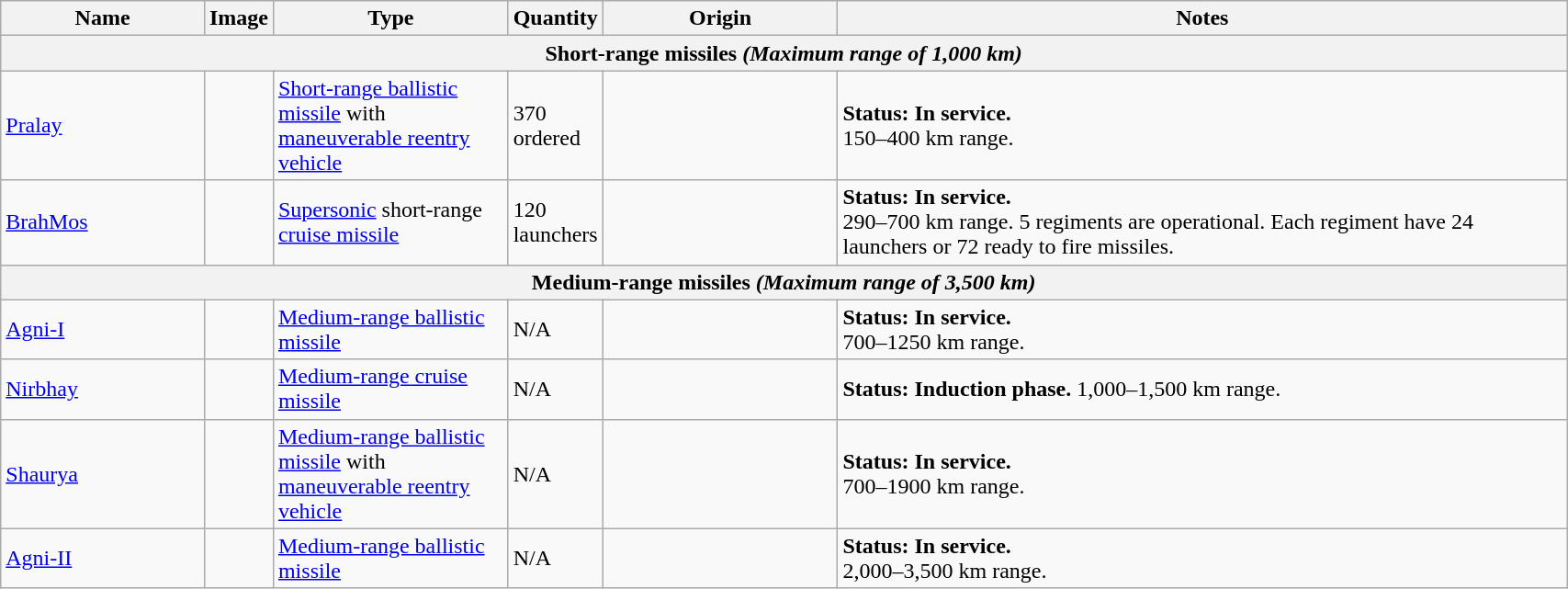<table class="wikitable" style="width:90%;">
<tr>
<th style="width:13%;">Name</th>
<th>Image</th>
<th style="width:15%;">Type</th>
<th style="width:5%;">Quantity</th>
<th style="width:15%;">Origin</th>
<th>Notes</th>
</tr>
<tr>
<th colspan="6">Short-range missiles <em>(Maximum range of 1,000 km)</em></th>
</tr>
<tr>
<td><a href='#'>Pralay</a></td>
<td></td>
<td><a href='#'>Short-range ballistic missile</a> with <a href='#'>maneuverable reentry vehicle</a></td>
<td>370 ordered</td>
<td></td>
<td><strong>Status: In service.</strong><br>150–400 km range.</td>
</tr>
<tr>
<td><a href='#'>BrahMos</a></td>
<td></td>
<td><a href='#'>Supersonic</a> short-range <a href='#'>cruise missile</a></td>
<td>120 launchers</td>
<td><br></td>
<td><strong>Status: In service.</strong><br>290–700 km range. 
5 regiments are operational. Each regiment have 24 launchers or 72 ready to fire missiles.</td>
</tr>
<tr>
<th colspan="6">Medium-range missiles <em>(Maximum range of 3,500 km)</em></th>
</tr>
<tr>
<td><a href='#'>Agni-I</a></td>
<td></td>
<td><a href='#'>Medium-range ballistic missile</a></td>
<td>N/A</td>
<td></td>
<td><strong>Status: In service.</strong><br>700–1250 km range.</td>
</tr>
<tr>
<td><a href='#'>Nirbhay</a></td>
<td></td>
<td><a href='#'>Medium-range cruise missile</a></td>
<td>N/A</td>
<td></td>
<td><strong>Status: Induction phase.</strong> 1,000–1,500 km range.</td>
</tr>
<tr>
<td><a href='#'>Shaurya</a></td>
<td></td>
<td><a href='#'>Medium-range ballistic missile</a> with <a href='#'>maneuverable reentry vehicle</a></td>
<td>N/A</td>
<td></td>
<td><strong>Status: In service.</strong><br>700–1900 km range.</td>
</tr>
<tr>
<td><a href='#'>Agni-II</a></td>
<td></td>
<td><a href='#'>Medium-range ballistic missile</a></td>
<td>N/A</td>
<td></td>
<td><strong>Status: In service.</strong><br>2,000–3,500 km range.</td>
</tr>
</table>
